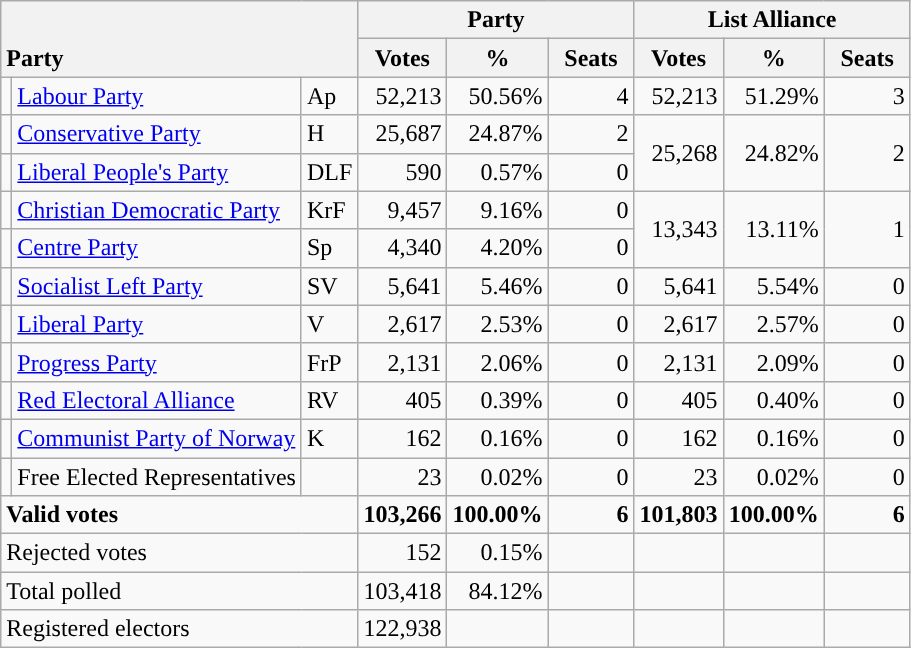<table class="wikitable" border="1" style="text-align:right;">
<tr>
<th style="text-align:left;" valign=bottom rowspan=2 colspan=3>Party</th>
<th colspan=3>Party</th>
<th colspan=3>List Alliance</th>
</tr>
<tr>
<th align=center valign=bottom width="50">Votes</th>
<th align=center valign=bottom width="50">%</th>
<th align=center valign=bottom width="50">Seats</th>
<th align=center valign=bottom width="50">Votes</th>
<th align=center valign=bottom width="50">%</th>
<th align=center valign=bottom width="50">Seats</th>
</tr>
<tr>
<td style="color:inherit;background:"></td>
<td align=left><a href='#'>Labour Party</a></td>
<td align=left>Ap</td>
<td>52,213</td>
<td>50.56%</td>
<td>4</td>
<td>52,213</td>
<td>51.29%</td>
<td>3</td>
</tr>
<tr>
<td style="color:inherit;background:"></td>
<td align=left><a href='#'>Conservative Party</a></td>
<td align=left>H</td>
<td>25,687</td>
<td>24.87%</td>
<td>2</td>
<td rowspan=2>25,268</td>
<td rowspan=2>24.82%</td>
<td rowspan=2>2</td>
</tr>
<tr>
<td style="color:inherit;background:"></td>
<td align=left><a href='#'>Liberal People's Party</a></td>
<td align=left>DLF</td>
<td>590</td>
<td>0.57%</td>
<td>0</td>
</tr>
<tr>
<td style="color:inherit;background:"></td>
<td align=left><a href='#'>Christian Democratic Party</a></td>
<td align=left>KrF</td>
<td>9,457</td>
<td>9.16%</td>
<td>0</td>
<td rowspan=2>13,343</td>
<td rowspan=2>13.11%</td>
<td rowspan=2>1</td>
</tr>
<tr>
<td style="color:inherit;background:"></td>
<td align=left><a href='#'>Centre Party</a></td>
<td align=left>Sp</td>
<td>4,340</td>
<td>4.20%</td>
<td>0</td>
</tr>
<tr>
<td style="color:inherit;background:"></td>
<td align=left><a href='#'>Socialist Left Party</a></td>
<td align=left>SV</td>
<td>5,641</td>
<td>5.46%</td>
<td>0</td>
<td>5,641</td>
<td>5.54%</td>
<td>0</td>
</tr>
<tr>
<td style="color:inherit;background:"></td>
<td align=left><a href='#'>Liberal Party</a></td>
<td align=left>V</td>
<td>2,617</td>
<td>2.53%</td>
<td>0</td>
<td>2,617</td>
<td>2.57%</td>
<td>0</td>
</tr>
<tr>
<td style="color:inherit;background:"></td>
<td align=left><a href='#'>Progress Party</a></td>
<td align=left>FrP</td>
<td>2,131</td>
<td>2.06%</td>
<td>0</td>
<td>2,131</td>
<td>2.09%</td>
<td>0</td>
</tr>
<tr>
<td style="color:inherit;background:"></td>
<td align=left><a href='#'>Red Electoral Alliance</a></td>
<td align=left>RV</td>
<td>405</td>
<td>0.39%</td>
<td>0</td>
<td>405</td>
<td>0.40%</td>
<td>0</td>
</tr>
<tr>
<td style="color:inherit;background:"></td>
<td align=left><a href='#'>Communist Party of Norway</a></td>
<td align=left>K</td>
<td>162</td>
<td>0.16%</td>
<td>0</td>
<td>162</td>
<td>0.16%</td>
<td>0</td>
</tr>
<tr>
<td></td>
<td align=left>Free Elected Representatives</td>
<td align=left></td>
<td>23</td>
<td>0.02%</td>
<td>0</td>
<td>23</td>
<td>0.02%</td>
<td>0</td>
</tr>
<tr style="font-weight:bold">
<td align=left colspan=3>Valid votes</td>
<td>103,266</td>
<td>100.00%</td>
<td>6</td>
<td>101,803</td>
<td>100.00%</td>
<td>6</td>
</tr>
<tr>
<td align=left colspan=3>Rejected votes</td>
<td>152</td>
<td>0.15%</td>
<td></td>
<td></td>
<td></td>
<td></td>
</tr>
<tr>
<td align=left colspan=3>Total polled</td>
<td>103,418</td>
<td>84.12%</td>
<td></td>
<td></td>
<td></td>
<td></td>
</tr>
<tr>
<td align=left colspan=3>Registered electors</td>
<td>122,938</td>
<td></td>
<td></td>
<td></td>
<td></td>
</tr>
</table>
